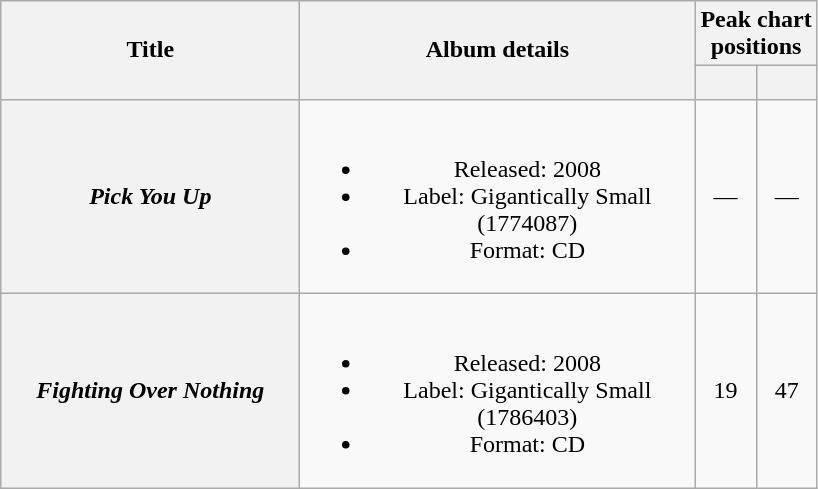<table class="wikitable plainrowheaders" style="text-align:center;" border="1">
<tr>
<th scope="col" rowspan="2" style="width:12em;">Title</th>
<th scope="col" rowspan="2" style="width:16em;">Album details</th>
<th scope="col" colspan="2">Peak chart<br>positions</th>
</tr>
<tr>
<th scope="col" style="font-size:85%"><a href='#'></a><br></th>
<th scope="col" style="font-size:85%"><a href='#'></a><br></th>
</tr>
<tr>
<th scope="row"><em>Pick You Up</em></th>
<td><br><ul><li>Released: 2008</li><li>Label: Gigantically Small (1774087)</li><li>Format: CD</li></ul></td>
<td>—</td>
<td>—</td>
</tr>
<tr>
<th scope="row"><em>Fighting Over Nothing</em></th>
<td><br><ul><li>Released: 2008</li><li>Label: Gigantically Small (1786403)</li><li>Format: CD</li></ul></td>
<td>19</td>
<td>47</td>
</tr>
</table>
